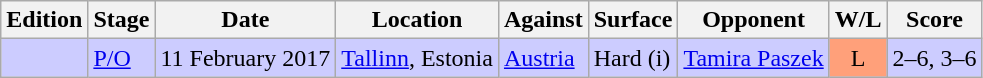<table class=wikitable>
<tr>
<th>Edition</th>
<th>Stage</th>
<th>Date</th>
<th>Location</th>
<th>Against</th>
<th>Surface</th>
<th>Opponent</th>
<th>W/L</th>
<th>Score</th>
</tr>
<tr style="background:#ccccff;">
<td rowspan="1"></td>
<td rowspan="1"><a href='#'>P/O</a></td>
<td>11 February 2017</td>
<td rowspan="1"><a href='#'>Tallinn</a>, Estonia</td>
<td> <a href='#'>Austria</a></td>
<td rowspan="1">Hard (i)</td>
<td> <a href='#'>Tamira Paszek</a></td>
<td style="text-align:center; background:#ffa07a;">L</td>
<td>2–6, 3–6</td>
</tr>
</table>
